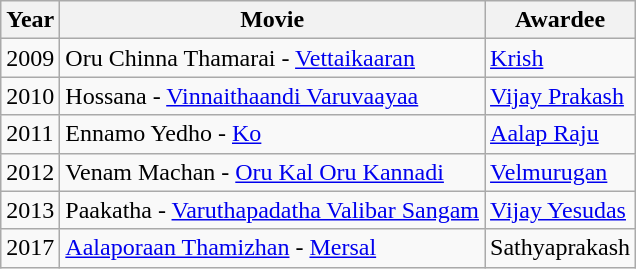<table class="wikitable">
<tr>
<th>Year</th>
<th>Movie</th>
<th>Awardee</th>
</tr>
<tr>
<td>2009</td>
<td>Oru Chinna Thamarai - <a href='#'>Vettaikaaran</a></td>
<td><a href='#'>Krish</a></td>
</tr>
<tr>
<td>2010</td>
<td>Hossana - <a href='#'>Vinnaithaandi Varuvaayaa</a></td>
<td><a href='#'>Vijay Prakash</a></td>
</tr>
<tr>
<td>2011</td>
<td>Ennamo Yedho - <a href='#'>Ko</a></td>
<td><a href='#'>Aalap Raju</a></td>
</tr>
<tr>
<td>2012</td>
<td>Venam Machan - <a href='#'>Oru Kal Oru Kannadi</a></td>
<td><a href='#'>Velmurugan</a></td>
</tr>
<tr>
<td>2013</td>
<td>Paakatha - <a href='#'>Varuthapadatha Valibar Sangam</a></td>
<td><a href='#'>Vijay Yesudas</a></td>
</tr>
<tr>
<td>2017</td>
<td><a href='#'>Aalaporaan Thamizhan</a> - <a href='#'>Mersal</a></td>
<td>Sathyaprakash</td>
</tr>
</table>
